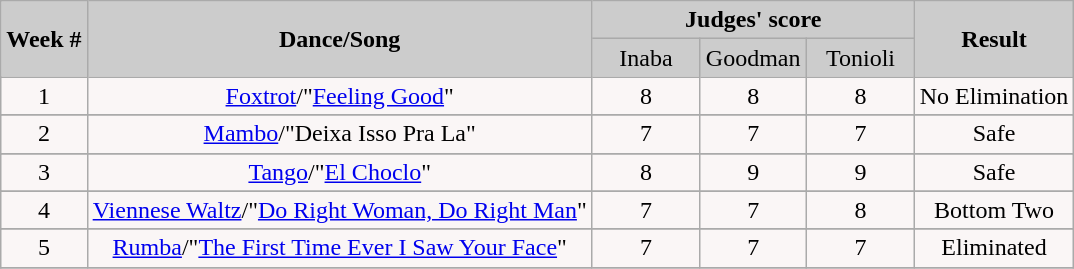<table class="wikitable" style="float:left;">
<tr style="text-align: center; background:#ccc;">
<td rowspan="2"><strong>Week #</strong></td>
<td rowspan="2"><strong>Dance/Song</strong></td>
<td colspan="3"><strong>Judges' score</strong></td>
<td rowspan="2"><strong>Result</strong></td>
</tr>
<tr style="text-align: center; background:#ccc;">
<td style="width:10%; ">Inaba</td>
<td style="width:10%; ">Goodman</td>
<td style="width:10%; ">Tonioli</td>
</tr>
<tr>
<td style="text-align: center; background:#faf6f6;">1</td>
<td style="text-align: center; background:#faf6f6;"><a href='#'>Foxtrot</a>/"<a href='#'>Feeling Good</a>"</td>
<td style="text-align: center; background:#faf6f6;">8</td>
<td style="text-align: center; background:#faf6f6;">8</td>
<td style="text-align: center; background:#faf6f6;">8</td>
<td style="text-align: center; background:#faf6f6;">No Elimination</td>
</tr>
<tr style="text-align: center; background:#faf6f6;">
</tr>
<tr>
<td style="text-align: center; background:#faf6f6;">2</td>
<td style="text-align: center; background:#faf6f6;"><a href='#'>Mambo</a>/"Deixa Isso Pra La"</td>
<td style="text-align: center; background:#faf6f6;">7</td>
<td style="text-align: center; background:#faf6f6;">7</td>
<td style="text-align: center; background:#faf6f6;">7</td>
<td style="text-align: center; background:#faf6f6;">Safe</td>
</tr>
<tr style="text-align: center; background:#faf6f6;">
</tr>
<tr>
<td style="text-align: center; background:#faf6f6;">3</td>
<td style="text-align: center; background:#faf6f6;"><a href='#'>Tango</a>/"<a href='#'>El Choclo</a>"</td>
<td style="text-align: center; background:#faf6f6;">8</td>
<td style="text-align: center; background:#faf6f6;">9</td>
<td style="text-align: center; background:#faf6f6;">9</td>
<td style="text-align: center; background:#faf6f6;">Safe</td>
</tr>
<tr style="text-align: center; background:#faf6f6;">
</tr>
<tr>
<td style="text-align: center; background:#faf6f6;">4</td>
<td style="text-align: center; background:#faf6f6;"><a href='#'>Viennese Waltz</a>/"<a href='#'>Do Right Woman, Do Right Man</a>"</td>
<td style="text-align: center; background:#faf6f6;">7</td>
<td style="text-align: center; background:#faf6f6;">7</td>
<td style="text-align: center; background:#faf6f6;">8</td>
<td style="text-align: center; background:#faf6f6;">Bottom Two</td>
</tr>
<tr style="text-align: center; background:#faf6f6;">
</tr>
<tr>
<td style="text-align: center; background:#faf6f6;">5</td>
<td style="text-align: center; background:#faf6f6;"><a href='#'>Rumba</a>/"<a href='#'>The First Time Ever I Saw Your Face</a>"</td>
<td style="text-align: center; background:#faf6f6;">7</td>
<td style="text-align: center; background:#faf6f6;">7</td>
<td style="text-align: center; background:#faf6f6;">7</td>
<td style="text-align: center; background:#faf6f6;">Eliminated</td>
</tr>
<tr style="text-align: center; background:#faf6f6;">
</tr>
</table>
